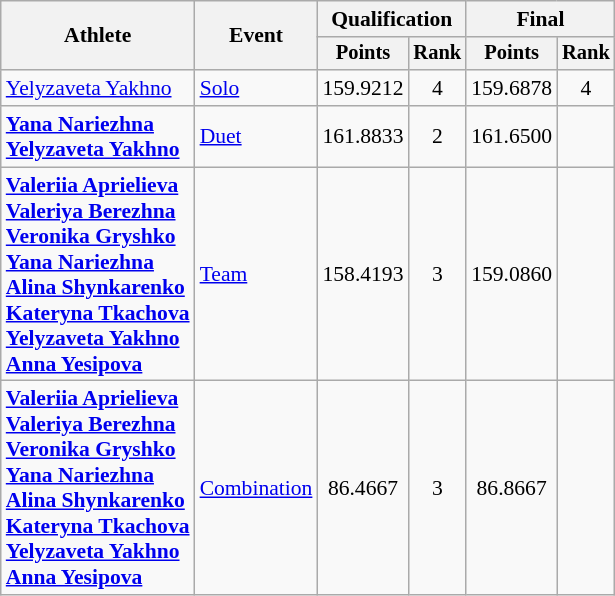<table class="wikitable" style="font-size:90%">
<tr>
<th rowspan=2>Athlete</th>
<th rowspan=2>Event</th>
<th colspan=2>Qualification</th>
<th colspan=2>Final</th>
</tr>
<tr style="font-size:95%">
<th>Points</th>
<th>Rank</th>
<th>Points</th>
<th>Rank</th>
</tr>
<tr align=center>
<td align=left><a href='#'>Yelyzaveta Yakhno</a></td>
<td align=left><a href='#'>Solo</a></td>
<td>159.9212</td>
<td>4</td>
<td>159.6878</td>
<td>4</td>
</tr>
<tr align=center>
<td align=left><strong><a href='#'>Yana Nariezhna</a> <br> <a href='#'>Yelyzaveta Yakhno</a></strong></td>
<td align=left><a href='#'>Duet</a></td>
<td>161.8833</td>
<td>2</td>
<td>161.6500</td>
<td></td>
</tr>
<tr align=center>
<td align=left><strong><a href='#'>Valeriia Aprielieva</a> <br> <a href='#'>Valeriya Berezhna</a> <br> <a href='#'>Veronika Gryshko</a> <br> <a href='#'>Yana Nariezhna</a> <br> <a href='#'>Alina Shynkarenko</a> <br> <a href='#'>Kateryna Tkachova</a> <br> <a href='#'>Yelyzaveta Yakhno</a> <br> <a href='#'>Anna Yesipova</a></strong></td>
<td align=left><a href='#'>Team</a></td>
<td>158.4193</td>
<td>3</td>
<td>159.0860</td>
<td></td>
</tr>
<tr align=center>
<td align=left><strong><a href='#'>Valeriia Aprielieva</a> <br> <a href='#'>Valeriya Berezhna</a> <br> <a href='#'>Veronika Gryshko</a> <br> <a href='#'>Yana Nariezhna</a> <br> <a href='#'>Alina Shynkarenko</a> <br> <a href='#'>Kateryna Tkachova</a> <br> <a href='#'>Yelyzaveta Yakhno</a> <br> <a href='#'>Anna Yesipova</a></strong></td>
<td align=left><a href='#'>Combination</a></td>
<td>86.4667</td>
<td>3</td>
<td>86.8667</td>
<td></td>
</tr>
</table>
